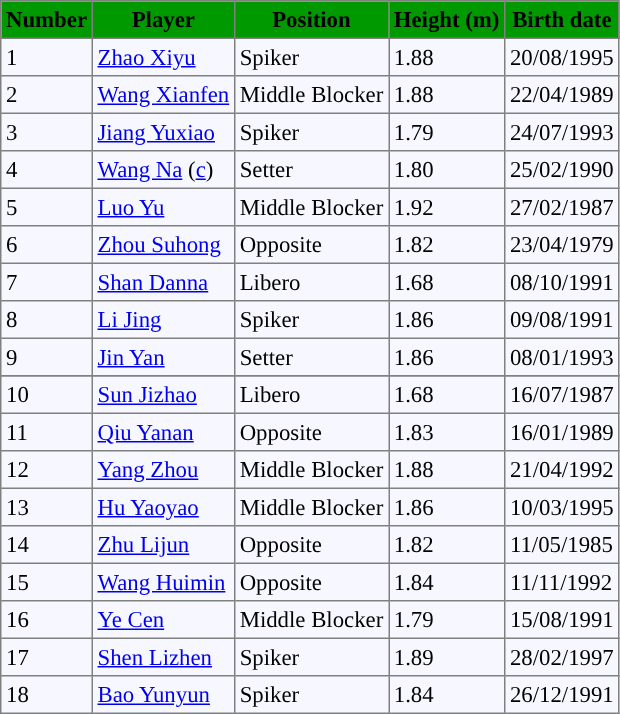<table bgcolor="#f7f8ff" cellpadding="3" cellspacing="0" border="1" style="font-size: 95%; border: gray solid 1px; border-collapse: collapse;">
<tr bgcolor="#009900">
<td align=center><strong>Number</strong></td>
<td align=center><strong>Player</strong></td>
<td align=center><strong>Position</strong></td>
<td align=center><strong>Height (m)</strong></td>
<td align=center><strong>Birth date</strong></td>
</tr>
<tr align=left>
<td>1</td>
<td> <a href='#'>Zhao Xiyu</a></td>
<td>Spiker</td>
<td>1.88</td>
<td>20/08/1995</td>
</tr>
<tr align=left>
<td>2</td>
<td> <a href='#'>Wang Xianfen</a></td>
<td>Middle Blocker</td>
<td>1.88</td>
<td>22/04/1989</td>
</tr>
<tr align=left>
<td>3</td>
<td> <a href='#'>Jiang Yuxiao</a></td>
<td>Spiker</td>
<td>1.79</td>
<td>24/07/1993</td>
</tr>
<tr align=left>
<td>4</td>
<td> <a href='#'>Wang Na</a> (<a href='#'>c</a>)</td>
<td>Setter</td>
<td>1.80</td>
<td>25/02/1990</td>
</tr>
<tr align=left>
<td>5</td>
<td> <a href='#'>Luo Yu</a></td>
<td>Middle Blocker</td>
<td>1.92</td>
<td>27/02/1987</td>
</tr>
<tr align=left>
<td>6</td>
<td> <a href='#'>Zhou Suhong</a></td>
<td>Opposite</td>
<td>1.82</td>
<td>23/04/1979</td>
</tr>
<tr align="left">
<td>7</td>
<td> <a href='#'>Shan Danna</a></td>
<td>Libero</td>
<td>1.68</td>
<td>08/10/1991</td>
</tr>
<tr align="left">
<td>8</td>
<td> <a href='#'>Li Jing</a></td>
<td>Spiker</td>
<td>1.86</td>
<td>09/08/1991</td>
</tr>
<tr align="left">
<td>9</td>
<td> <a href='#'>Jin Yan</a></td>
<td>Setter</td>
<td>1.86</td>
<td>08/01/1993</td>
</tr>
<tr align="left">
</tr>
<tr align="left">
<td>10</td>
<td> <a href='#'>Sun Jizhao</a></td>
<td>Libero</td>
<td>1.68</td>
<td>16/07/1987</td>
</tr>
<tr align="left">
<td>11</td>
<td> <a href='#'>Qiu Yanan</a></td>
<td>Opposite</td>
<td>1.83</td>
<td>16/01/1989</td>
</tr>
<tr align="left">
<td>12</td>
<td> <a href='#'>Yang Zhou</a></td>
<td>Middle Blocker</td>
<td>1.88</td>
<td>21/04/1992</td>
</tr>
<tr align="left">
<td>13</td>
<td> <a href='#'>Hu Yaoyao</a></td>
<td>Middle Blocker</td>
<td>1.86</td>
<td>10/03/1995</td>
</tr>
<tr align="left">
<td>14</td>
<td> <a href='#'>Zhu Lijun</a></td>
<td>Opposite</td>
<td>1.82</td>
<td>11/05/1985</td>
</tr>
<tr align="left">
<td>15</td>
<td> <a href='#'>Wang Huimin</a></td>
<td>Opposite</td>
<td>1.84</td>
<td>11/11/1992</td>
</tr>
<tr align="left">
<td>16</td>
<td> <a href='#'>Ye Cen</a></td>
<td>Middle Blocker</td>
<td>1.79</td>
<td>15/08/1991</td>
</tr>
<tr align="left">
<td>17</td>
<td> <a href='#'>Shen Lizhen</a></td>
<td>Spiker</td>
<td>1.89</td>
<td>28/02/1997</td>
</tr>
<tr align="left">
<td>18</td>
<td> <a href='#'>Bao Yunyun</a></td>
<td>Spiker</td>
<td>1.84</td>
<td>26/12/1991</td>
</tr>
</table>
